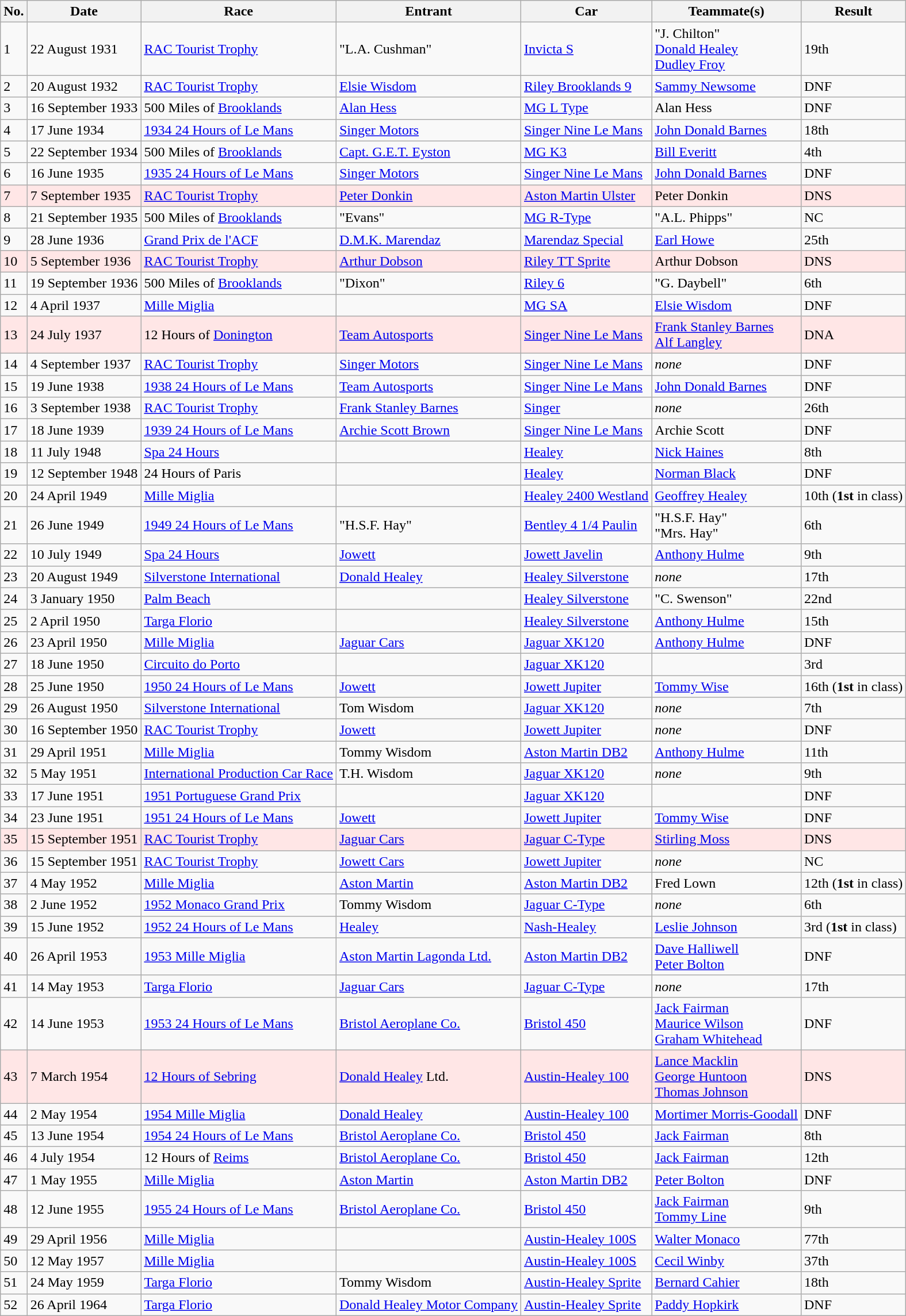<table class="wikitable sortable">
<tr>
<th>No.</th>
<th>Date</th>
<th>Race</th>
<th>Entrant</th>
<th>Car</th>
<th>Teammate(s)</th>
<th>Result</th>
</tr>
<tr>
<td>1</td>
<td>22 August 1931</td>
<td><a href='#'>RAC Tourist Trophy</a></td>
<td>"L.A. Cushman"</td>
<td><a href='#'>Invicta S</a></td>
<td>"J. Chilton"<br><a href='#'>Donald Healey</a><br><a href='#'>Dudley Froy</a></td>
<td>19th</td>
</tr>
<tr>
<td>2</td>
<td>20 August 1932</td>
<td><a href='#'>RAC Tourist Trophy</a></td>
<td><a href='#'>Elsie Wisdom</a></td>
<td><a href='#'>Riley Brooklands 9</a></td>
<td><a href='#'>Sammy Newsome</a></td>
<td>DNF</td>
</tr>
<tr>
<td>3</td>
<td>16 September 1933</td>
<td>500 Miles of <a href='#'>Brooklands</a></td>
<td><a href='#'>Alan Hess</a></td>
<td><a href='#'>MG L Type</a></td>
<td>Alan Hess</td>
<td>DNF</td>
</tr>
<tr>
<td>4</td>
<td>17 June 1934</td>
<td><a href='#'>1934 24 Hours of Le Mans</a></td>
<td><a href='#'>Singer Motors</a></td>
<td><a href='#'>Singer Nine Le Mans</a></td>
<td><a href='#'>John Donald Barnes</a></td>
<td>18th</td>
</tr>
<tr>
<td>5</td>
<td>22 September 1934</td>
<td>500 Miles of <a href='#'>Brooklands</a></td>
<td><a href='#'>Capt. G.E.T. Eyston</a></td>
<td><a href='#'>MG K3</a></td>
<td><a href='#'>Bill Everitt</a></td>
<td>4th</td>
</tr>
<tr>
<td>6</td>
<td>16 June 1935</td>
<td><a href='#'>1935 24 Hours of Le Mans</a></td>
<td><a href='#'>Singer Motors</a></td>
<td><a href='#'>Singer Nine Le Mans</a></td>
<td><a href='#'>John Donald Barnes</a></td>
<td>DNF</td>
</tr>
<tr>
<td style="background:#ffe6e6;">7</td>
<td style="background:#ffe6e6;">7 September 1935</td>
<td style="background:#ffe6e6;"><a href='#'>RAC Tourist Trophy</a></td>
<td style="background:#ffe6e6;"><a href='#'>Peter Donkin</a></td>
<td style="background:#ffe6e6;"><a href='#'>Aston Martin Ulster</a></td>
<td style="background:#ffe6e6;">Peter Donkin</td>
<td style="background:#ffe6e6;">DNS</td>
</tr>
<tr>
<td>8</td>
<td>21 September 1935</td>
<td>500 Miles of <a href='#'>Brooklands</a></td>
<td>"Evans"</td>
<td><a href='#'>MG R-Type</a></td>
<td>"A.L. Phipps"</td>
<td>NC</td>
</tr>
<tr>
<td>9</td>
<td>28 June 1936</td>
<td><a href='#'>Grand Prix de l'ACF</a></td>
<td><a href='#'>D.M.K. Marendaz</a></td>
<td><a href='#'>Marendaz Special</a></td>
<td><a href='#'>Earl Howe</a></td>
<td>25th</td>
</tr>
<tr>
<td style="background:#ffe6e6;">10</td>
<td style="background:#ffe6e6;">5 September 1936</td>
<td style="background:#ffe6e6;"><a href='#'>RAC Tourist Trophy</a></td>
<td style="background:#ffe6e6;"><a href='#'>Arthur Dobson</a></td>
<td style="background:#ffe6e6;"><a href='#'>Riley TT Sprite</a></td>
<td style="background:#ffe6e6;">Arthur Dobson</td>
<td style="background:#ffe6e6;">DNS</td>
</tr>
<tr>
<td>11</td>
<td>19 September 1936</td>
<td>500 Miles of <a href='#'>Brooklands</a></td>
<td>"Dixon"</td>
<td><a href='#'>Riley 6</a></td>
<td>"G. Daybell"</td>
<td>6th</td>
</tr>
<tr>
<td>12</td>
<td>4 April 1937</td>
<td><a href='#'>Mille Miglia</a></td>
<td></td>
<td><a href='#'>MG SA</a></td>
<td><a href='#'>Elsie Wisdom</a></td>
<td>DNF</td>
</tr>
<tr>
<td style="background:#ffe6e6;">13</td>
<td style="background:#ffe6e6;">24 July 1937</td>
<td style="background:#ffe6e6;">12 Hours of <a href='#'>Donington</a></td>
<td style="background:#ffe6e6;"><a href='#'>Team Autosports</a></td>
<td style="background:#ffe6e6;"><a href='#'>Singer Nine Le Mans</a></td>
<td style="background:#ffe6e6;"><a href='#'>Frank Stanley Barnes</a><br><a href='#'>Alf Langley</a></td>
<td style="background:#ffe6e6;">DNA</td>
</tr>
<tr>
<td>14</td>
<td>4 September 1937</td>
<td><a href='#'>RAC Tourist Trophy</a></td>
<td><a href='#'>Singer Motors</a></td>
<td><a href='#'>Singer Nine Le Mans</a></td>
<td><em>none</em></td>
<td>DNF</td>
</tr>
<tr>
<td>15</td>
<td>19 June 1938</td>
<td><a href='#'>1938 24 Hours of Le Mans</a></td>
<td><a href='#'>Team Autosports</a></td>
<td><a href='#'>Singer Nine Le Mans</a></td>
<td><a href='#'>John Donald Barnes</a></td>
<td>DNF</td>
</tr>
<tr>
<td>16</td>
<td>3 September 1938</td>
<td><a href='#'>RAC Tourist Trophy</a></td>
<td><a href='#'>Frank Stanley Barnes</a></td>
<td><a href='#'>Singer</a></td>
<td><em>none</em></td>
<td>26th</td>
</tr>
<tr>
<td>17</td>
<td>18 June 1939</td>
<td><a href='#'>1939 24 Hours of Le Mans</a></td>
<td><a href='#'>Archie Scott Brown</a></td>
<td><a href='#'>Singer Nine Le Mans</a></td>
<td>Archie Scott</td>
<td>DNF</td>
</tr>
<tr>
<td>18</td>
<td>11 July 1948</td>
<td><a href='#'>Spa 24 Hours</a></td>
<td></td>
<td><a href='#'>Healey</a></td>
<td><a href='#'>Nick Haines</a></td>
<td>8th</td>
</tr>
<tr>
<td>19</td>
<td>12 September 1948</td>
<td>24 Hours of Paris</td>
<td></td>
<td><a href='#'>Healey</a></td>
<td><a href='#'>Norman Black</a></td>
<td>DNF</td>
</tr>
<tr>
<td>20</td>
<td>24 April 1949</td>
<td><a href='#'>Mille Miglia</a></td>
<td></td>
<td><a href='#'>Healey 2400 Westland</a></td>
<td><a href='#'>Geoffrey Healey</a></td>
<td>10th (<strong>1st</strong> in class)</td>
</tr>
<tr>
<td>21</td>
<td>26 June 1949</td>
<td><a href='#'>1949 24 Hours of Le Mans</a></td>
<td>"H.S.F. Hay"</td>
<td><a href='#'>Bentley 4 1/4 Paulin</a></td>
<td>"H.S.F. Hay"<br>"Mrs. Hay"</td>
<td>6th</td>
</tr>
<tr>
<td>22</td>
<td>10 July 1949</td>
<td><a href='#'>Spa 24 Hours</a></td>
<td><a href='#'>Jowett</a></td>
<td><a href='#'>Jowett Javelin</a></td>
<td><a href='#'>Anthony Hulme</a></td>
<td>9th</td>
</tr>
<tr>
<td>23</td>
<td>20 August 1949</td>
<td><a href='#'>Silverstone International</a></td>
<td><a href='#'>Donald Healey</a></td>
<td><a href='#'>Healey Silverstone</a></td>
<td><em>none</em></td>
<td>17th</td>
</tr>
<tr>
<td>24</td>
<td>3 January 1950</td>
<td><a href='#'>Palm Beach</a></td>
<td></td>
<td><a href='#'>Healey Silverstone</a></td>
<td>"C. Swenson"</td>
<td>22nd</td>
</tr>
<tr>
<td>25</td>
<td>2 April 1950</td>
<td><a href='#'>Targa Florio</a></td>
<td></td>
<td><a href='#'>Healey Silverstone</a></td>
<td><a href='#'>Anthony Hulme</a></td>
<td>15th</td>
</tr>
<tr>
<td>26</td>
<td>23 April 1950</td>
<td><a href='#'>Mille Miglia</a></td>
<td><a href='#'>Jaguar Cars</a></td>
<td><a href='#'>Jaguar XK120</a></td>
<td><a href='#'>Anthony Hulme</a></td>
<td>DNF</td>
</tr>
<tr>
<td>27</td>
<td>18 June 1950</td>
<td><a href='#'>Circuito do Porto</a></td>
<td></td>
<td><a href='#'>Jaguar XK120</a></td>
<td></td>
<td>3rd</td>
</tr>
<tr>
<td>28</td>
<td>25 June 1950</td>
<td><a href='#'>1950 24 Hours of Le Mans</a></td>
<td><a href='#'>Jowett</a></td>
<td><a href='#'>Jowett Jupiter</a></td>
<td><a href='#'>Tommy Wise</a></td>
<td>16th (<strong>1st</strong> in class)</td>
</tr>
<tr>
<td>29</td>
<td>26 August 1950</td>
<td><a href='#'>Silverstone International</a></td>
<td>Tom Wisdom</td>
<td><a href='#'>Jaguar XK120</a></td>
<td><em>none</em></td>
<td>7th</td>
</tr>
<tr>
<td>30</td>
<td>16 September 1950</td>
<td><a href='#'>RAC Tourist Trophy</a></td>
<td><a href='#'>Jowett</a></td>
<td><a href='#'>Jowett Jupiter</a></td>
<td><em>none</em></td>
<td>DNF</td>
</tr>
<tr>
<td>31</td>
<td>29 April 1951</td>
<td><a href='#'>Mille Miglia</a></td>
<td>Tommy Wisdom</td>
<td><a href='#'>Aston Martin DB2</a></td>
<td><a href='#'>Anthony Hulme</a></td>
<td>11th</td>
</tr>
<tr>
<td>32</td>
<td>5 May 1951</td>
<td><a href='#'>International Production Car Race</a></td>
<td>T.H. Wisdom</td>
<td><a href='#'>Jaguar XK120</a></td>
<td><em>none</em></td>
<td>9th</td>
</tr>
<tr>
<td>33</td>
<td>17 June 1951</td>
<td><a href='#'>1951 Portuguese Grand Prix</a></td>
<td></td>
<td><a href='#'>Jaguar XK120</a></td>
<td></td>
<td>DNF</td>
</tr>
<tr>
<td>34</td>
<td>23 June 1951</td>
<td><a href='#'>1951 24 Hours of Le Mans</a></td>
<td><a href='#'>Jowett</a></td>
<td><a href='#'>Jowett Jupiter</a></td>
<td><a href='#'>Tommy Wise</a></td>
<td>DNF</td>
</tr>
<tr>
<td style="background:#ffe6e6;">35</td>
<td style="background:#ffe6e6;">15 September 1951</td>
<td style="background:#ffe6e6;"><a href='#'>RAC Tourist Trophy</a></td>
<td style="background:#ffe6e6;"><a href='#'>Jaguar Cars</a></td>
<td style="background:#ffe6e6;"><a href='#'>Jaguar C-Type</a></td>
<td style="background:#ffe6e6;"><a href='#'>Stirling Moss</a></td>
<td style="background:#ffe6e6;">DNS</td>
</tr>
<tr>
<td>36</td>
<td>15 September 1951</td>
<td><a href='#'>RAC Tourist Trophy</a></td>
<td><a href='#'>Jowett Cars</a></td>
<td><a href='#'>Jowett Jupiter</a></td>
<td><em>none</em></td>
<td>NC</td>
</tr>
<tr>
<td>37</td>
<td>4 May 1952</td>
<td><a href='#'>Mille Miglia</a></td>
<td><a href='#'>Aston Martin</a></td>
<td><a href='#'>Aston Martin DB2</a></td>
<td>Fred Lown</td>
<td>12th (<strong>1st</strong> in class)</td>
</tr>
<tr>
<td>38</td>
<td>2 June 1952</td>
<td><a href='#'>1952 Monaco Grand Prix</a></td>
<td>Tommy Wisdom</td>
<td><a href='#'>Jaguar C-Type</a></td>
<td><em>none</em></td>
<td>6th</td>
</tr>
<tr>
<td>39</td>
<td>15 June 1952</td>
<td><a href='#'>1952 24 Hours of Le Mans</a></td>
<td><a href='#'>Healey</a></td>
<td><a href='#'>Nash-Healey</a></td>
<td><a href='#'>Leslie Johnson</a></td>
<td>3rd (<strong>1st</strong> in class)</td>
</tr>
<tr>
<td>40</td>
<td>26 April 1953</td>
<td><a href='#'>1953 Mille Miglia</a></td>
<td><a href='#'>Aston Martin Lagonda Ltd.</a></td>
<td><a href='#'>Aston Martin DB2</a></td>
<td><a href='#'>Dave Halliwell</a><br><a href='#'>Peter Bolton</a></td>
<td>DNF</td>
</tr>
<tr>
<td>41</td>
<td>14 May 1953</td>
<td><a href='#'>Targa Florio</a></td>
<td><a href='#'>Jaguar Cars</a></td>
<td><a href='#'>Jaguar C-Type</a></td>
<td><em>none</em></td>
<td>17th</td>
</tr>
<tr>
<td>42</td>
<td>14 June 1953</td>
<td><a href='#'>1953 24 Hours of Le Mans</a></td>
<td><a href='#'>Bristol Aeroplane Co.</a></td>
<td><a href='#'>Bristol 450</a></td>
<td><a href='#'>Jack Fairman</a><br><a href='#'>Maurice Wilson</a><br><a href='#'>Graham Whitehead</a></td>
<td>DNF</td>
</tr>
<tr>
<td style="background:#ffe6e6;">43</td>
<td style="background:#ffe6e6;">7 March 1954</td>
<td style="background:#ffe6e6;"><a href='#'>12 Hours of Sebring</a></td>
<td style="background:#ffe6e6;"><a href='#'>Donald Healey</a> Ltd.</td>
<td style="background:#ffe6e6;"><a href='#'>Austin-Healey 100</a></td>
<td style="background:#ffe6e6;"><a href='#'>Lance Macklin</a><br><a href='#'>George Huntoon</a><br><a href='#'>Thomas Johnson</a></td>
<td style="background:#ffe6e6;">DNS</td>
</tr>
<tr>
<td>44</td>
<td>2 May 1954</td>
<td><a href='#'>1954 Mille Miglia</a></td>
<td><a href='#'>Donald Healey</a></td>
<td><a href='#'>Austin-Healey 100</a></td>
<td><a href='#'>Mortimer Morris-Goodall</a></td>
<td>DNF</td>
</tr>
<tr>
<td>45</td>
<td>13 June 1954</td>
<td><a href='#'>1954 24 Hours of Le Mans</a></td>
<td><a href='#'>Bristol Aeroplane Co.</a></td>
<td><a href='#'>Bristol 450</a></td>
<td><a href='#'>Jack Fairman</a></td>
<td>8th</td>
</tr>
<tr>
<td>46</td>
<td>4 July 1954</td>
<td>12 Hours of <a href='#'>Reims</a></td>
<td><a href='#'>Bristol Aeroplane Co.</a></td>
<td><a href='#'>Bristol 450</a></td>
<td><a href='#'>Jack Fairman</a></td>
<td>12th</td>
</tr>
<tr>
<td>47</td>
<td>1 May 1955</td>
<td><a href='#'>Mille Miglia</a></td>
<td><a href='#'>Aston Martin</a></td>
<td><a href='#'>Aston Martin DB2</a></td>
<td><a href='#'>Peter Bolton</a></td>
<td>DNF</td>
</tr>
<tr>
<td>48</td>
<td>12 June 1955</td>
<td><a href='#'>1955 24 Hours of Le Mans</a></td>
<td><a href='#'>Bristol Aeroplane Co.</a></td>
<td><a href='#'>Bristol 450</a></td>
<td><a href='#'>Jack Fairman</a><br><a href='#'>Tommy Line</a></td>
<td>9th</td>
</tr>
<tr>
<td>49</td>
<td>29 April 1956</td>
<td><a href='#'>Mille Miglia</a></td>
<td></td>
<td><a href='#'>Austin-Healey 100S</a></td>
<td><a href='#'>Walter Monaco</a></td>
<td>77th</td>
</tr>
<tr>
<td>50</td>
<td>12 May 1957</td>
<td><a href='#'>Mille Miglia</a></td>
<td></td>
<td><a href='#'>Austin-Healey 100S</a></td>
<td><a href='#'>Cecil Winby</a></td>
<td>37th</td>
</tr>
<tr>
<td>51</td>
<td>24 May 1959</td>
<td><a href='#'>Targa Florio</a></td>
<td>Tommy Wisdom</td>
<td><a href='#'>Austin-Healey Sprite</a></td>
<td><a href='#'>Bernard Cahier</a></td>
<td>18th</td>
</tr>
<tr>
<td>52</td>
<td>26 April 1964</td>
<td><a href='#'>Targa Florio</a></td>
<td><a href='#'>Donald Healey Motor Company</a></td>
<td><a href='#'>Austin-Healey Sprite</a></td>
<td><a href='#'>Paddy Hopkirk</a></td>
<td>DNF</td>
</tr>
</table>
